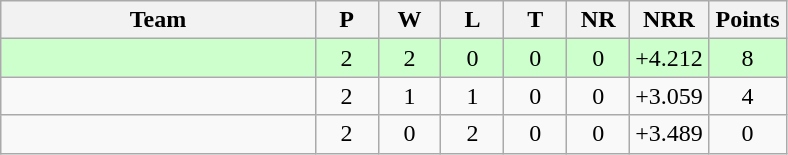<table class="wikitable" style="text-align: center;">
<tr>
<th style="width:40%;">Team</th>
<th style="width:8%;">P</th>
<th style="width:8%;">W</th>
<th style="width:8%;">L</th>
<th style="width:8%;">T</th>
<th style="width:8%;">NR</th>
<th style="width:10%;">NRR</th>
<th style="width:10%;">Points</th>
</tr>
<tr style="background:#cfc;">
<td align=left></td>
<td>2</td>
<td>2</td>
<td>0</td>
<td>0</td>
<td>0</td>
<td>+4.212</td>
<td>8</td>
</tr>
<tr>
<td align=left></td>
<td>2</td>
<td>1</td>
<td>1</td>
<td>0</td>
<td>0</td>
<td>+3.059</td>
<td>4</td>
</tr>
<tr>
<td align=left></td>
<td>2</td>
<td>0</td>
<td>2</td>
<td>0</td>
<td>0</td>
<td>+3.489</td>
<td>0</td>
</tr>
</table>
